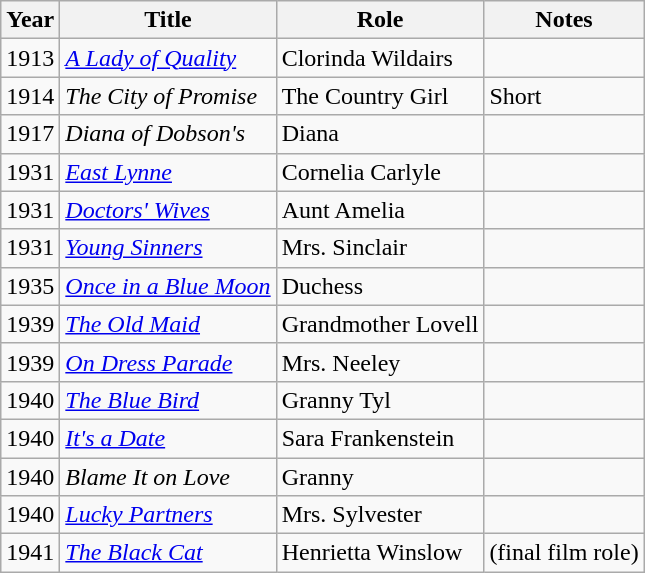<table class="wikitable">
<tr>
<th>Year</th>
<th>Title</th>
<th>Role</th>
<th>Notes</th>
</tr>
<tr>
<td>1913</td>
<td><em><a href='#'>A Lady of Quality</a></em></td>
<td>Clorinda Wildairs</td>
<td></td>
</tr>
<tr>
<td>1914</td>
<td><em>The City of Promise</em></td>
<td>The Country Girl</td>
<td>Short</td>
</tr>
<tr>
<td>1917</td>
<td><em>Diana of Dobson's</em></td>
<td>Diana</td>
<td></td>
</tr>
<tr>
<td>1931</td>
<td><em><a href='#'>East Lynne</a></em></td>
<td>Cornelia Carlyle</td>
<td></td>
</tr>
<tr>
<td>1931</td>
<td><em><a href='#'>Doctors' Wives</a></em></td>
<td>Aunt Amelia</td>
<td></td>
</tr>
<tr>
<td>1931</td>
<td><em><a href='#'>Young Sinners</a></em></td>
<td>Mrs. Sinclair</td>
<td></td>
</tr>
<tr>
<td>1935</td>
<td><em><a href='#'>Once in a Blue Moon</a></em></td>
<td>Duchess</td>
<td></td>
</tr>
<tr>
<td>1939</td>
<td><em><a href='#'>The Old Maid</a></em></td>
<td>Grandmother Lovell</td>
<td></td>
</tr>
<tr>
<td>1939</td>
<td><em><a href='#'>On Dress Parade</a></em></td>
<td>Mrs. Neeley</td>
<td></td>
</tr>
<tr>
<td>1940</td>
<td><em><a href='#'>The Blue Bird</a></em></td>
<td>Granny Tyl</td>
<td></td>
</tr>
<tr>
<td>1940</td>
<td><em><a href='#'>It's a Date</a></em></td>
<td>Sara Frankenstein</td>
<td></td>
</tr>
<tr>
<td>1940</td>
<td><em>Blame It on Love</em></td>
<td>Granny</td>
<td></td>
</tr>
<tr>
<td>1940</td>
<td><em><a href='#'>Lucky Partners</a></em></td>
<td>Mrs. Sylvester</td>
<td></td>
</tr>
<tr>
<td>1941</td>
<td><em><a href='#'>The Black Cat</a></em></td>
<td>Henrietta Winslow</td>
<td>(final film role)</td>
</tr>
</table>
